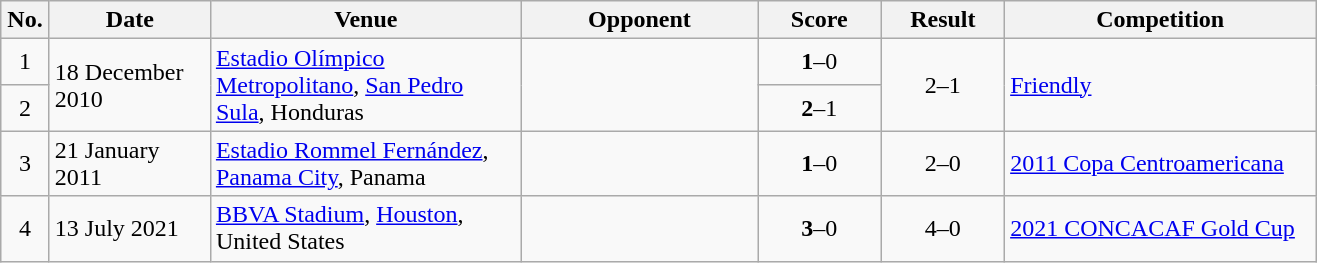<table class="wikitable" border="1">
<tr>
<th width="25">No.</th>
<th width="100">Date</th>
<th width="200">Venue</th>
<th width="150">Opponent</th>
<th width="75">Score</th>
<th width="75">Result</th>
<th width="200">Competition</th>
</tr>
<tr>
<td align="center">1</td>
<td rowspan="2">18 December 2010</td>
<td rowspan="2"><a href='#'>Estadio Olímpico Metropolitano</a>, <a href='#'>San Pedro Sula</a>, Honduras</td>
<td rowspan="2"></td>
<td align="center"><strong>1</strong>–0</td>
<td align="center" rowspan="2">2–1</td>
<td rowspan="2"><a href='#'>Friendly</a></td>
</tr>
<tr>
<td align="center">2</td>
<td align="center"><strong>2</strong>–1</td>
</tr>
<tr>
<td align="center">3</td>
<td>21 January 2011</td>
<td><a href='#'>Estadio Rommel Fernández</a>, <a href='#'>Panama City</a>, Panama</td>
<td></td>
<td align="center"><strong>1</strong>–0</td>
<td align="center">2–0</td>
<td><a href='#'>2011 Copa Centroamericana</a></td>
</tr>
<tr>
<td align="center">4</td>
<td>13 July 2021</td>
<td><a href='#'>BBVA Stadium</a>, <a href='#'>Houston</a>, United States</td>
<td></td>
<td align="center"><strong>3</strong>–0</td>
<td align="center">4–0</td>
<td><a href='#'>2021 CONCACAF Gold Cup</a></td>
</tr>
</table>
